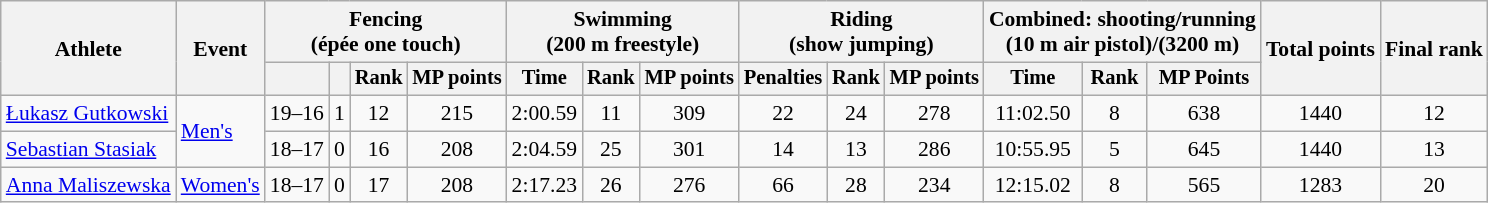<table class="wikitable" style="text-align:center; font-size:90%">
<tr>
<th rowspan=2>Athlete</th>
<th rowspan=2>Event</th>
<th colspan=4>Fencing<br><span>(épée one touch)</span></th>
<th colspan=3>Swimming<br><span>(200 m freestyle)</span></th>
<th colspan=3>Riding<br><span>(show jumping)</span></th>
<th colspan=3>Combined: shooting/running<br><span>(10 m air pistol)/(3200 m)</span></th>
<th rowspan=2>Total points</th>
<th rowspan=2>Final rank</th>
</tr>
<tr style="font-size:95%">
<th></th>
<th></th>
<th>Rank</th>
<th>MP points</th>
<th>Time</th>
<th>Rank</th>
<th>MP points</th>
<th>Penalties</th>
<th>Rank</th>
<th>MP points</th>
<th>Time</th>
<th>Rank</th>
<th>MP Points</th>
</tr>
<tr>
<td align=left><a href='#'>Łukasz Gutkowski</a></td>
<td align=left rowspan=2><a href='#'>Men's</a></td>
<td>19–16</td>
<td>1</td>
<td>12</td>
<td>215</td>
<td>2:00.59</td>
<td>11</td>
<td>309</td>
<td>22</td>
<td>24</td>
<td>278</td>
<td>11:02.50</td>
<td>8</td>
<td>638</td>
<td>1440</td>
<td>12</td>
</tr>
<tr>
<td align=left><a href='#'>Sebastian Stasiak</a></td>
<td>18–17</td>
<td>0</td>
<td>16</td>
<td>208</td>
<td>2:04.59</td>
<td>25</td>
<td>301</td>
<td>14</td>
<td>13</td>
<td>286</td>
<td>10:55.95</td>
<td>5</td>
<td>645</td>
<td>1440</td>
<td>13</td>
</tr>
<tr>
<td align=left><a href='#'>Anna Maliszewska</a></td>
<td align=left><a href='#'>Women's</a></td>
<td>18–17</td>
<td>0</td>
<td>17</td>
<td>208</td>
<td>2:17.23</td>
<td>26</td>
<td>276</td>
<td>66</td>
<td>28</td>
<td>234</td>
<td>12:15.02</td>
<td>8</td>
<td>565</td>
<td>1283</td>
<td>20</td>
</tr>
</table>
